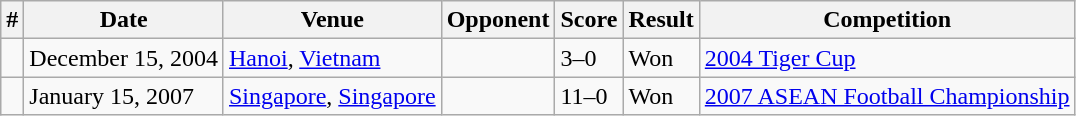<table class="wikitable">
<tr>
<th>#</th>
<th>Date</th>
<th>Venue</th>
<th>Opponent</th>
<th>Score</th>
<th>Result</th>
<th>Competition</th>
</tr>
<tr>
<td></td>
<td>December 15, 2004</td>
<td><a href='#'>Hanoi</a>, <a href='#'>Vietnam</a></td>
<td></td>
<td>3–0</td>
<td>Won</td>
<td><a href='#'>2004 Tiger Cup</a></td>
</tr>
<tr>
<td></td>
<td>January 15, 2007</td>
<td><a href='#'>Singapore</a>, <a href='#'>Singapore</a></td>
<td></td>
<td>11–0</td>
<td>Won</td>
<td><a href='#'>2007 ASEAN Football Championship</a></td>
</tr>
</table>
